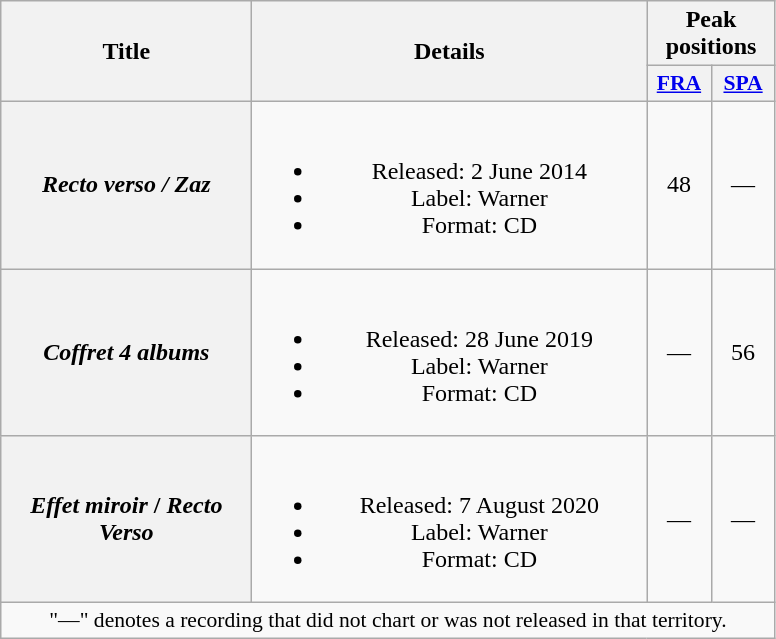<table class="wikitable plainrowheaders" style="text-align:center;">
<tr>
<th scope="col" rowspan="2" style="width:10em;">Title</th>
<th scope="col" rowspan="2" style="width:16em;">Details</th>
<th scope="col" colspan="2">Peak positions</th>
</tr>
<tr>
<th scope="col" style="width:2.5em;font-size:90%;"><a href='#'>FRA</a><br></th>
<th scope="col" style="width:2.5em;font-size:90%;"><a href='#'>SPA</a><br></th>
</tr>
<tr>
<th scope="row"><em>Recto verso / Zaz</em></th>
<td><br><ul><li>Released: 2 June 2014</li><li>Label: Warner</li><li>Format: CD</li></ul></td>
<td>48</td>
<td>—</td>
</tr>
<tr>
<th scope="row"><em>Coffret 4 albums</em></th>
<td><br><ul><li>Released: 28 June 2019</li><li>Label: Warner</li><li>Format: CD</li></ul></td>
<td>—</td>
<td>56</td>
</tr>
<tr>
<th scope="row"><em>Effet miroir</em> / <em>Recto Verso</em></th>
<td><br><ul><li>Released: 7 August 2020</li><li>Label: Warner</li><li>Format: CD</li></ul></td>
<td>—</td>
<td>—</td>
</tr>
<tr>
<td colspan="4" style="font-size:90%">"—" denotes a recording that did not chart or was not released in that territory.</td>
</tr>
</table>
